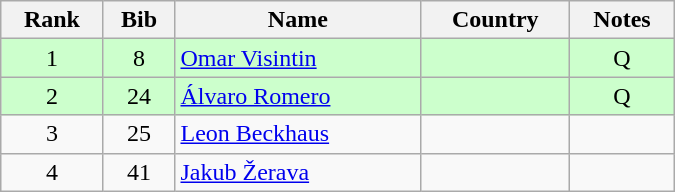<table class="wikitable" style="text-align:center; width:450px">
<tr>
<th>Rank</th>
<th>Bib</th>
<th>Name</th>
<th>Country</th>
<th>Notes</th>
</tr>
<tr bgcolor=ccffcc>
<td>1</td>
<td>8</td>
<td align=left><a href='#'>Omar Visintin</a></td>
<td align=left></td>
<td>Q</td>
</tr>
<tr bgcolor=ccffcc>
<td>2</td>
<td>24</td>
<td align=left><a href='#'>Álvaro Romero</a></td>
<td align=left></td>
<td>Q</td>
</tr>
<tr>
<td>3</td>
<td>25</td>
<td align=left><a href='#'>Leon Beckhaus</a></td>
<td align=left></td>
<td></td>
</tr>
<tr>
<td>4</td>
<td>41</td>
<td align=left><a href='#'>Jakub Žerava</a></td>
<td align=left></td>
<td></td>
</tr>
</table>
